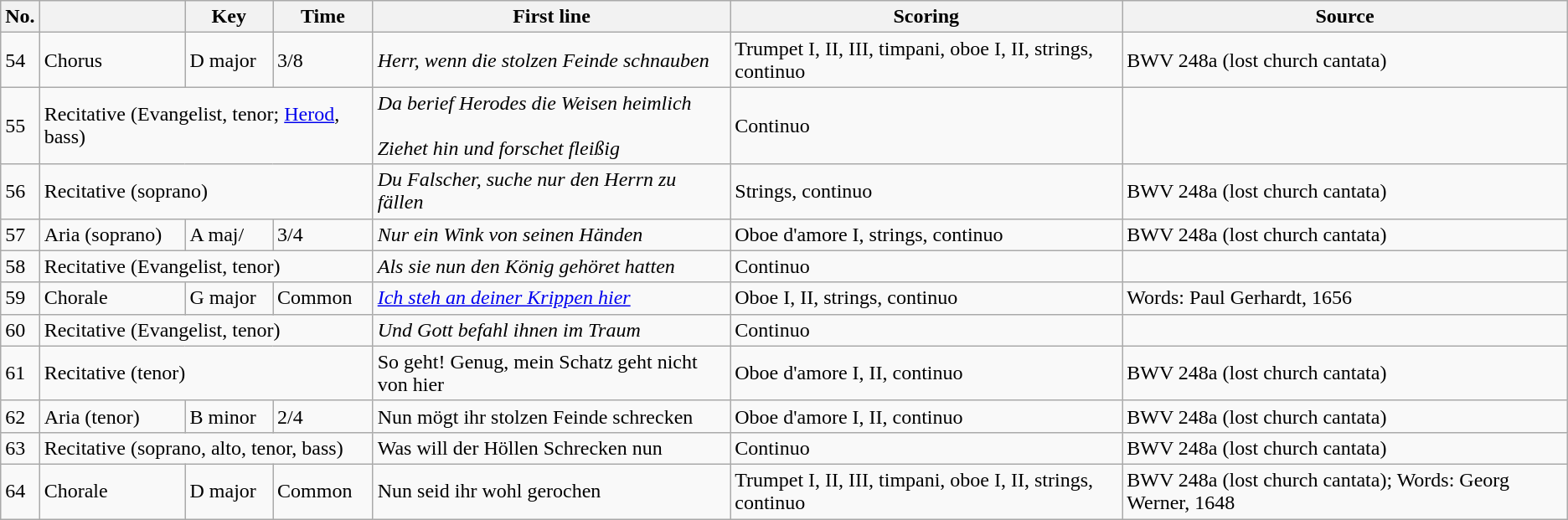<table class="wikitable">
<tr>
<th>No.</th>
<th> </th>
<th>Key</th>
<th>Time</th>
<th>First line</th>
<th>Scoring</th>
<th>Source</th>
</tr>
<tr>
<td>54</td>
<td>Chorus</td>
<td>D major</td>
<td>3/8</td>
<td><em>Herr, wenn die stolzen Feinde schnauben</em></td>
<td>Trumpet I, II, III, timpani, oboe I, II, strings, continuo</td>
<td>BWV 248a (lost church cantata)</td>
</tr>
<tr>
<td>55</td>
<td colspan=3>Recitative (Evangelist, tenor; <a href='#'>Herod</a>, bass)</td>
<td><em>Da berief Herodes die Weisen heimlich<br><br>Ziehet hin und forschet fleißig</em></td>
<td>Continuo</td>
<td></td>
</tr>
<tr>
<td>56</td>
<td colspan=3>Recitative (soprano)</td>
<td><em>Du Falscher, suche nur den Herrn zu fällen</em></td>
<td>Strings, continuo</td>
<td>BWV 248a (lost church cantata)</td>
</tr>
<tr>
<td>57</td>
<td>Aria (soprano)</td>
<td>A maj/</td>
<td>3/4</td>
<td><em>Nur ein Wink von seinen Händen</em></td>
<td>Oboe d'amore I, strings, continuo</td>
<td>BWV 248a (lost church cantata)</td>
</tr>
<tr>
<td>58</td>
<td colspan=3>Recitative (Evangelist, tenor)</td>
<td><em>Als sie nun den König gehöret hatten</em></td>
<td>Continuo</td>
<td></td>
</tr>
<tr>
<td>59</td>
<td>Chorale</td>
<td>G major</td>
<td>Common</td>
<td><em><a href='#'>Ich steh an deiner Krippen hier</a></em></td>
<td>Oboe I, II, strings, continuo</td>
<td>Words: Paul Gerhardt, 1656</td>
</tr>
<tr>
<td>60</td>
<td colspan=3>Recitative (Evangelist, tenor)</td>
<td><em>Und Gott befahl ihnen im Traum<strong></td>
<td>Continuo</td>
<td></td>
</tr>
<tr>
<td>61</td>
<td colspan=3>Recitative (tenor)</td>
<td></em>So geht! Genug, mein Schatz geht nicht von hier<em></td>
<td>Oboe d'amore I, II, continuo</td>
<td>BWV 248a (lost church cantata)</td>
</tr>
<tr>
<td>62</td>
<td>Aria (tenor)</td>
<td>B minor</td>
<td>2/4</td>
<td></em>Nun mögt ihr stolzen Feinde schrecken<em></td>
<td>Oboe d'amore I, II, continuo</td>
<td>BWV 248a (lost church cantata)</td>
</tr>
<tr>
<td>63</td>
<td colspan=3>Recitative (soprano, alto, tenor, bass)</td>
<td></em>Was will der Höllen Schrecken nun<em></td>
<td>Continuo</td>
<td>BWV 248a (lost church cantata)</td>
</tr>
<tr>
<td>64</td>
<td>Chorale</td>
<td>D major</td>
<td>Common</td>
<td></em>Nun seid ihr wohl gerochen<em></td>
<td>Trumpet I, II, III, timpani, oboe I, II, strings, continuo</td>
<td>BWV 248a (lost church cantata); Words: Georg Werner, 1648</td>
</tr>
</table>
